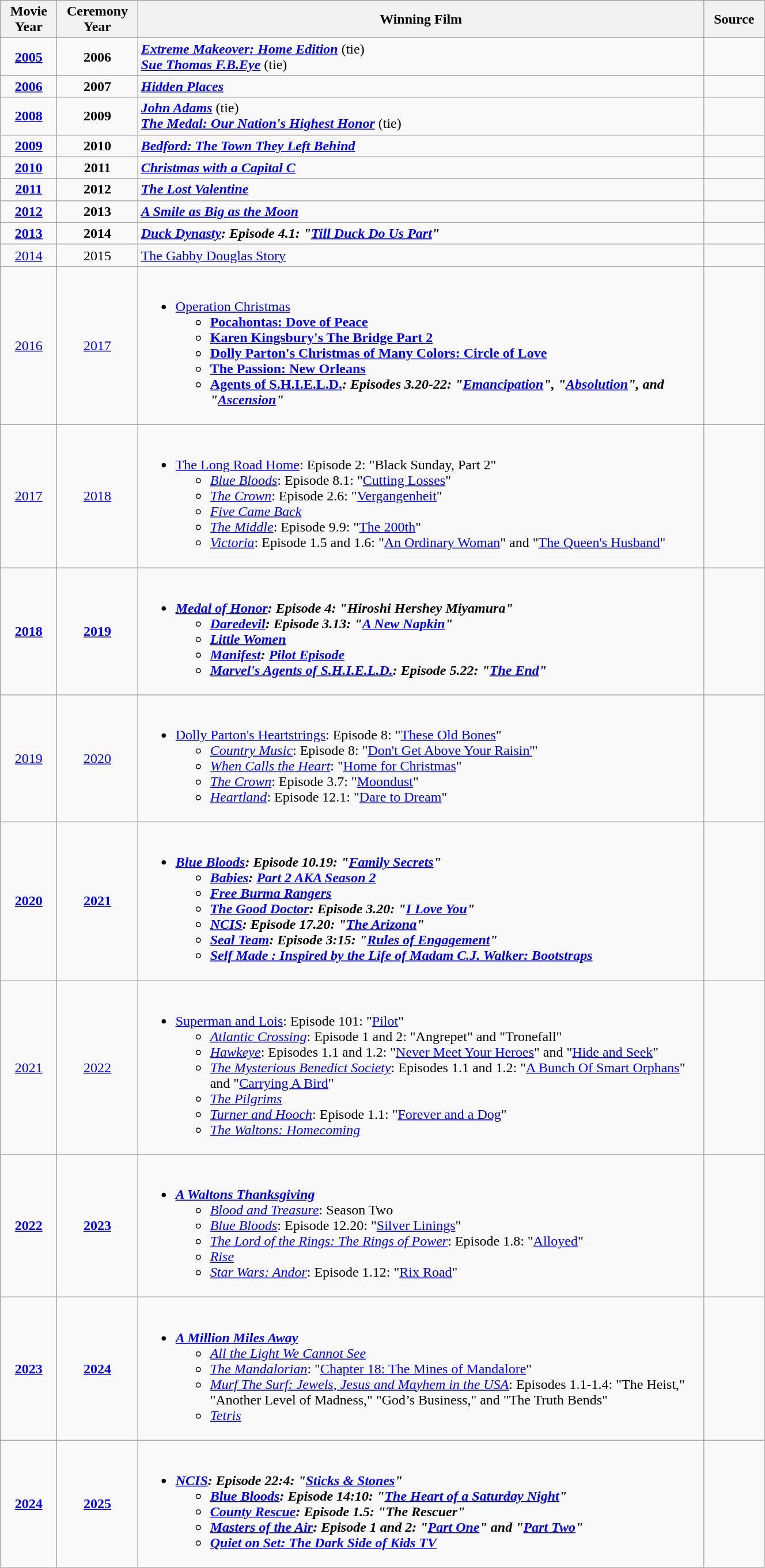<table class="wikitable" style="width:70%">
<tr bgcolor="#bebebe">
<th width="5%">Movie Year</th>
<th width="5%">Ceremony Year</th>
<th width="55%">Winning Film</th>
<th width="5%">Source</th>
</tr>
<tr>
<td style="text-align:center"><strong><a href='#'>2005</a></strong></td>
<td style="text-align:center"><strong>2006</strong></td>
<td><strong><em><a href='#'>Extreme Makeover: Home Edition</a></em></strong> (tie)<br><strong><em><a href='#'>Sue Thomas F.B.Eye</a></em></strong> (tie)</td>
<td style="text-align:center"></td>
</tr>
<tr>
<td style="text-align:center"><strong><a href='#'>2006</a></strong></td>
<td style="text-align:center"><strong>2007</strong></td>
<td><strong><em><a href='#'>Hidden Places</a></em></strong></td>
<td style="text-align:center"></td>
</tr>
<tr>
<td style="text-align:center"><strong><a href='#'>2008</a></strong></td>
<td style="text-align:center"><strong>2009</strong></td>
<td><strong><em><a href='#'>John Adams</a></em></strong> (tie)<br><strong><em><a href='#'>The Medal: Our Nation's Highest Honor</a></em></strong> (tie)</td>
<td style="text-align:center"></td>
</tr>
<tr>
<td style="text-align:center"><strong><a href='#'>2009</a></strong></td>
<td style="text-align:center"><strong>2010</strong></td>
<td><strong><em><a href='#'>Bedford: The Town They Left Behind</a></em></strong></td>
<td style="text-align:center"></td>
</tr>
<tr>
<td style="text-align:center"><strong><a href='#'>2010</a></strong></td>
<td style="text-align:center"><strong>2011</strong></td>
<td><strong><em><a href='#'>Christmas with a Capital C</a></em></strong></td>
<td style="text-align:center"></td>
</tr>
<tr>
<td style="text-align:center"><strong><a href='#'>2011</a></strong></td>
<td style="text-align:center"><strong>2012</strong></td>
<td><strong><em><a href='#'>The Lost Valentine</a></em></strong></td>
<td style="text-align:center"></td>
</tr>
<tr>
<td style="text-align:center"><strong><a href='#'>2012</a></strong></td>
<td style="text-align:center"><strong>2013</strong></td>
<td><strong><em><a href='#'>A Smile as Big as the Moon</a></em></strong></td>
<td style="text-align:center"></td>
</tr>
<tr>
<td style="text-align:center"><strong><a href='#'>2013</a></strong></td>
<td style="text-align:center"><strong>2014</strong></td>
<td><strong><em><a href='#'>Duck Dynasty</a><em>: Episode 4.1: "<a href='#'>Till Duck Do Us Part</a>"<strong></td>
<td style="text-align:center"></td>
</tr>
<tr>
<td style="text-align:center"></strong><a href='#'>2014</a><strong></td>
<td style="text-align:center"></strong>2015<strong></td>
<td></em></strong><a href='#'>The Gabby Douglas Story</a><strong><em></td>
<td style="text-align:center"></td>
</tr>
<tr>
<td style="text-align:center"></strong><a href='#'>2016</a><strong></td>
<td style="text-align:center"></strong><a href='#'>2017</a><strong></td>
<td><br><ul><li></em></strong><a href='#'>Operation Christmas</a><strong><em><ul><li></em><a href='#'>Pocahontas: Dove of Peace</a><em></li><li></em><a href='#'>Karen Kingsbury's The Bridge Part 2</a><em></li><li></em><a href='#'>Dolly Parton's Christmas of Many Colors: Circle of Love</a><em></li><li></em><a href='#'>The Passion: New Orleans</a><em></li><li></em><a href='#'>Agents of S.H.I.E.L.D.</a><em>: Episodes 3.20-22: "<a href='#'>Emancipation</a>", "<a href='#'>Absolution</a>", and "<a href='#'>Ascension</a>"</li></ul></li></ul></td>
</tr>
<tr>
<td style="text-align:center"></strong><a href='#'>2017</a><strong></td>
<td style="text-align:center"></strong><a href='#'>2018</a><strong></td>
<td><br><ul><li></em></strong><a href='#'>The Long Road Home</a></em>: Episode 2: "Black Sunday, Part 2"</strong><ul><li><em><a href='#'>Blue Bloods</a></em>: Episode 8.1: "<a href='#'>Cutting Losses</a>"</li><li><em><a href='#'>The Crown</a></em>: Episode 2.6: "<a href='#'>Vergangenheit</a>"</li><li><em><a href='#'>Five Came Back</a></em></li><li><em><a href='#'>The Middle</a></em>: Episode 9.9: "<a href='#'>The 200th</a>"</li><li><em><a href='#'>Victoria</a></em>: Episode 1.5 and 1.6: "<a href='#'>An Ordinary Woman</a>" and "<a href='#'>The Queen's Husband</a>"</li></ul></li></ul></td>
<td style="text-align:center"></td>
</tr>
<tr>
<td style="text-align:center"><strong><a href='#'>2018</a></strong></td>
<td style="text-align:center"><strong><a href='#'>2019</a></strong></td>
<td><br><ul><li><strong><em><a href='#'>Medal of Honor</a><em>: Episode 4: "Hiroshi Hershey Miyamura"<strong><ul><li></em><a href='#'>Daredevil</a><em>: Episode 3.13: "<a href='#'>A New Napkin</a>"</li><li></em><a href='#'>Little Women</a><em></li><li></em><a href='#'>Manifest</a><em>: <a href='#'>Pilot Episode</a></li><li></em><a href='#'>Marvel's Agents of S.H.I.E.L.D.</a><em>: Episode 5.22: "<a href='#'>The End</a>"</li></ul></li></ul></td>
<td style="text-align:center"></td>
</tr>
<tr>
<td style="text-align:center"></strong><a href='#'>2019</a><strong></td>
<td style="text-align:center"></strong><a href='#'>2020</a><strong></td>
<td><br><ul><li></em></strong><a href='#'>Dolly Parton's Heartstrings</a></em>: Episode 8: "<a href='#'>These Old Bones</a>"</strong><ul><li><em><a href='#'>Country Music</a></em>: Episode 8: "<a href='#'>Don't Get Above Your Raisin'</a>"</li><li><em><a href='#'>When Calls the Heart</a></em>: "<a href='#'>Home for Christmas</a>"</li><li><em><a href='#'>The Crown</a></em>: Episode 3.7: "<a href='#'>Moondust</a>"</li><li><em><a href='#'>Heartland</a></em>: Episode 12.1: "<a href='#'>Dare to Dream</a>"</li></ul></li></ul></td>
<td style="text-align:center"></td>
</tr>
<tr>
<td style="text-align:center"><strong><a href='#'>2020</a></strong></td>
<td style="text-align:center"><strong><a href='#'>2021</a></strong></td>
<td><br><ul><li><strong><em><a href='#'>Blue Bloods</a><em>: Episode 10.19: "<a href='#'>Family Secrets</a>"<strong><ul><li></em><a href='#'>Babies</a><em>: <a href='#'>Part 2 AKA Season 2</a></li><li></em><a href='#'>Free Burma Rangers</a><em></li><li></em><a href='#'>The Good Doctor</a><em>: Episode 3.20: "<a href='#'>I Love You</a>"</li><li></em><a href='#'>NCIS</a><em>: Episode 17.20: "<a href='#'>The Arizona</a>"</li><li></em><a href='#'>Seal Team</a><em>: Episode 3:15: "<a href='#'>Rules of Engagement</a>"</li><li></em><a href='#'>Self Made : Inspired by the Life of Madam C.J. Walker: Bootstraps</a><em></li></ul></li></ul></td>
<td style="text-align:center"></td>
</tr>
<tr>
<td style="text-align:center"></strong><a href='#'>2021</a><strong></td>
<td style="text-align:center"></strong><a href='#'>2022</a><strong></td>
<td><br><ul><li></em></strong><a href='#'>Superman and Lois</a></em>: Episode 101: "<a href='#'>Pilot</a>"</strong><ul><li><em><a href='#'>Atlantic Crossing</a></em>: Episode 1 and 2: "Angrepet" and "Tronefall"</li><li><em><a href='#'>Hawkeye</a></em>: Episodes 1.1 and 1.2: "<a href='#'>Never Meet Your Heroes</a>" and "<a href='#'>Hide and Seek</a>"</li><li><em><a href='#'>The Mysterious Benedict Society</a></em>: Episodes 1.1 and 1.2: "<a href='#'>A Bunch Of Smart Orphans</a>" and "<a href='#'>Carrying A Bird</a>"</li><li><em><a href='#'>The Pilgrims</a></em></li><li><em><a href='#'>Turner and Hooch</a></em>: Episode 1.1: "<a href='#'>Forever and a Dog</a>"</li><li><em><a href='#'>The Waltons: Homecoming</a></em></li></ul></li></ul></td>
<td style="text-align:center"></td>
</tr>
<tr>
<td style="text-align:center"><strong><a href='#'>2022</a></strong></td>
<td style="text-align:center"><strong><a href='#'>2023</a></strong></td>
<td><br><ul><li><strong><em><a href='#'>A Waltons Thanksgiving</a></em></strong><ul><li><em><a href='#'>Blood and Treasure</a></em>: Season Two</li><li><em><a href='#'>Blue Bloods</a></em>: Episode 12.20: "<a href='#'>Silver Linings</a>"</li><li><em><a href='#'>The Lord of the Rings: The Rings of Power</a></em>: Episode 1.8: "<a href='#'>Alloyed</a>"</li><li><em><a href='#'>Rise</a></em></li><li><em><a href='#'>Star Wars: Andor</a></em>: Episode 1.12: "<a href='#'>Rix Road</a>"</li></ul></li></ul></td>
<td style="text-align:center"></td>
</tr>
<tr>
<td style="text-align:center"><strong><a href='#'>2023</a></strong></td>
<td style="text-align:center"><strong><a href='#'>2024</a></strong></td>
<td><br><ul><li><strong><em><a href='#'>A Million Miles Away</a></em></strong><ul><li><em><a href='#'>All the Light We Cannot See</a></em></li><li><em><a href='#'>The Mandalorian</a></em>: "<a href='#'>Chapter 18: The Mines of Mandalore</a>"</li><li><em><a href='#'>Murf The Surf: Jewels, Jesus and Mayhem in the USA</a></em>: Episodes 1.1-1.4: "The Heist," "Another Level of Madness," "God’s Business," and "The Truth Bends"</li><li><em><a href='#'>Tetris</a></em></li></ul></li></ul></td>
<td style="text-align:center"></td>
</tr>
<tr>
<td style="text-align:center"><strong><a href='#'>2024</a></strong></td>
<td style="text-align:center"><strong><a href='#'>2025</a></strong></td>
<td><br><ul><li><strong><em><a href='#'>NCIS</a><em>: Episode 22:4: "<a href='#'>Sticks & Stones</a>"<strong><ul><li></em><a href='#'>Blue Bloods</a><em>: Episode 14:10: "<a href='#'>The Heart of a Saturday Night</a>"</li><li></em><a href='#'>County Rescue</a><em>: Episode 1.5: "The Rescuer"</li><li></em><a href='#'>Masters of the Air</a><em>: Episode 1 and 2: "<a href='#'>Part One</a>" and "<a href='#'>Part Two</a>"</li><li></em><a href='#'>Quiet on Set: The Dark Side of Kids TV</a><em></li></ul></li></ul></td>
<td style="text-align:center"></td>
</tr>
</table>
